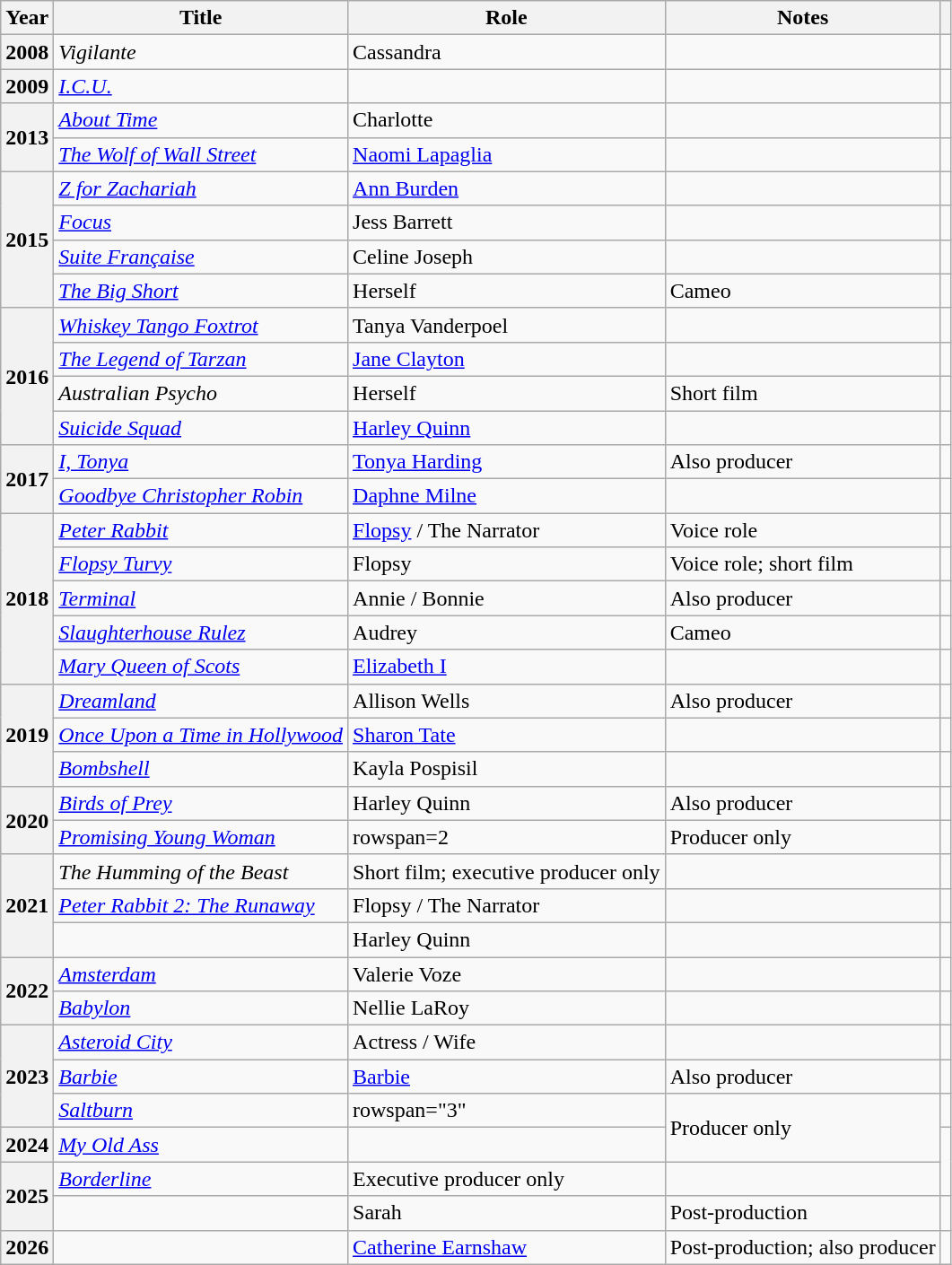<table class="wikitable plainrowheaders sortable" style="margin-right: 0;">
<tr>
<th scope="col">Year</th>
<th scope="col">Title</th>
<th scope="col">Role</th>
<th scope="col" class="sortable">Notes</th>
<th scope="col" class="unsortable"></th>
</tr>
<tr>
<th scope="row">2008</th>
<td><em>Vigilante</em></td>
<td>Cassandra</td>
<td></td>
<td style="text-align:center;"></td>
</tr>
<tr>
<th scope="row">2009</th>
<td><em><a href='#'>I.C.U.</a></em></td>
<td></td>
<td></td>
<td style="text-align:center;"></td>
</tr>
<tr>
<th scope="row" rowspan=2>2013</th>
<td><em><a href='#'>About Time</a></em></td>
<td>Charlotte</td>
<td></td>
<td style="text-align:center;"></td>
</tr>
<tr>
<td><em><a href='#'>The Wolf of Wall Street</a></em></td>
<td><a href='#'>Naomi Lapaglia</a></td>
<td></td>
<td style="text-align:center;"></td>
</tr>
<tr>
<th scope="row" rowspan=4>2015</th>
<td><em><a href='#'>Z for Zachariah</a></em></td>
<td><a href='#'>Ann Burden</a></td>
<td></td>
<td style="text-align:center;"></td>
</tr>
<tr>
<td><em><a href='#'>Focus</a></em></td>
<td>Jess Barrett</td>
<td></td>
<td style="text-align:center;"></td>
</tr>
<tr>
<td><em><a href='#'>Suite Française</a></em></td>
<td>Celine Joseph</td>
<td></td>
<td style="text-align:center;"></td>
</tr>
<tr>
<td><em><a href='#'>The Big Short</a></em></td>
<td>Herself</td>
<td>Cameo</td>
<td style="text-align:center;"></td>
</tr>
<tr>
<th scope="row" rowspan=4>2016</th>
<td><em><a href='#'>Whiskey Tango Foxtrot</a></em></td>
<td>Tanya Vanderpoel</td>
<td></td>
<td style="text-align:center;"></td>
</tr>
<tr>
<td><em><a href='#'>The Legend of Tarzan</a></em></td>
<td><a href='#'>Jane Clayton</a></td>
<td></td>
<td style="text-align:center;"></td>
</tr>
<tr>
<td><em>Australian Psycho</em></td>
<td>Herself</td>
<td>Short film</td>
<td style="text-align:center;"></td>
</tr>
<tr>
<td><em><a href='#'>Suicide Squad</a></em></td>
<td><a href='#'>Harley Quinn</a></td>
<td></td>
<td style="text-align:center;"></td>
</tr>
<tr>
<th scope="row" rowspan=2>2017</th>
<td><em><a href='#'>I, Tonya</a></em></td>
<td><a href='#'>Tonya Harding</a></td>
<td>Also producer</td>
<td style="text-align:center;"></td>
</tr>
<tr>
<td><em><a href='#'>Goodbye Christopher Robin</a></em></td>
<td><a href='#'>Daphne Milne</a></td>
<td></td>
<td style="text-align:center;"></td>
</tr>
<tr>
<th scope="row" rowspan=5>2018</th>
<td><em><a href='#'>Peter Rabbit</a></em></td>
<td><a href='#'>Flopsy</a> / The Narrator</td>
<td>Voice role</td>
<td style="text-align:center;"></td>
</tr>
<tr>
<td><em><a href='#'>Flopsy Turvy</a></em></td>
<td>Flopsy</td>
<td>Voice role; short film</td>
<td></td>
</tr>
<tr>
<td><em><a href='#'>Terminal</a></em></td>
<td>Annie / Bonnie</td>
<td>Also producer</td>
<td style="text-align:center;"></td>
</tr>
<tr>
<td><em><a href='#'>Slaughterhouse Rulez</a></em></td>
<td>Audrey</td>
<td>Cameo</td>
<td style="text-align:center;"></td>
</tr>
<tr>
<td><em><a href='#'>Mary Queen of Scots</a></em></td>
<td><a href='#'>Elizabeth I</a></td>
<td></td>
<td style="text-align:center;"></td>
</tr>
<tr>
<th scope="row" rowspan=3>2019</th>
<td><em><a href='#'>Dreamland</a></em></td>
<td>Allison Wells</td>
<td>Also producer</td>
<td style="text-align:center;"></td>
</tr>
<tr>
<td><em><a href='#'>Once Upon a Time in Hollywood</a></em></td>
<td><a href='#'>Sharon Tate</a></td>
<td></td>
<td style="text-align:center;"></td>
</tr>
<tr>
<td><em><a href='#'>Bombshell</a></em></td>
<td>Kayla Pospisil</td>
<td></td>
<td style="text-align:center;"></td>
</tr>
<tr>
<th scope="row" rowspan=2>2020</th>
<td><em><a href='#'>Birds of Prey</a></em></td>
<td>Harley Quinn</td>
<td>Also producer</td>
<td style="text-align:center;"></td>
</tr>
<tr>
<td><em><a href='#'>Promising Young Woman</a></em></td>
<td>rowspan=2 </td>
<td>Producer only</td>
<td style="text-align:center;"></td>
</tr>
<tr>
<th scope="row" rowspan=3>2021</th>
<td><em>The Humming of the Beast</em></td>
<td>Short film; executive producer only</td>
<td style="text-align:center;"></td>
</tr>
<tr>
<td><em><a href='#'>Peter Rabbit 2: The Runaway</a></em></td>
<td>Flopsy / The Narrator</td>
<td></td>
<td style="text-align:center;"></td>
</tr>
<tr>
<td></td>
<td>Harley Quinn</td>
<td></td>
<td style="text-align:center;"></td>
</tr>
<tr>
<th scope="row" rowspan=2>2022</th>
<td><em><a href='#'>Amsterdam</a></em></td>
<td>Valerie Voze</td>
<td></td>
<td style="text-align:center;"></td>
</tr>
<tr>
<td><em><a href='#'>Babylon</a></em></td>
<td>Nellie LaRoy</td>
<td></td>
<td style="text-align:center;"></td>
</tr>
<tr>
<th scope="row" rowspan=3>2023</th>
<td><em><a href='#'>Asteroid City</a></em></td>
<td>Actress / Wife</td>
<td></td>
<td style="text-align:center;"></td>
</tr>
<tr>
<td><em><a href='#'>Barbie</a></em></td>
<td><a href='#'>Barbie</a></td>
<td>Also producer</td>
<td style="text-align:center;"></td>
</tr>
<tr>
<td><em><a href='#'>Saltburn</a></em></td>
<td>rowspan="3" </td>
<td rowspan="2">Producer only</td>
<td style="text-align:center;"></td>
</tr>
<tr>
<th scope="row">2024</th>
<td><em><a href='#'>My Old Ass</a></em></td>
<td style="text-align:center;"></td>
</tr>
<tr>
<th scope="row" rowspan="2">2025</th>
<td><em><a href='#'>Borderline</a></em></td>
<td>Executive producer only</td>
<td style="text-align:center;"></td>
</tr>
<tr>
<td></td>
<td>Sarah</td>
<td>Post-production</td>
<td style="text-align:center;"></td>
</tr>
<tr>
<th scope="row">2026</th>
<td></td>
<td><a href='#'>Catherine Earnshaw</a></td>
<td>Post-production; also producer</td>
<td style="text-align:center;"></td>
</tr>
</table>
